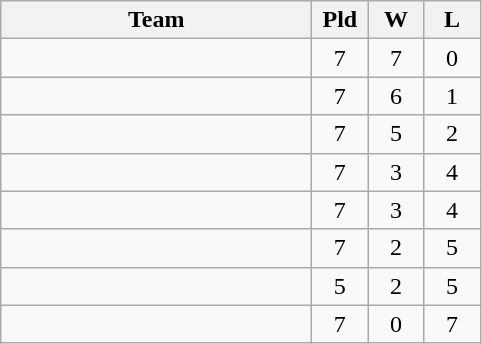<table class=wikitable style="text-align:center">
<tr>
<th width=200>Team</th>
<th width=30>Pld</th>
<th width=30>W</th>
<th width=30>L</th>
</tr>
<tr>
<td style="text-align:left"></td>
<td>7</td>
<td>7</td>
<td>0</td>
</tr>
<tr>
<td style="text-align:left"></td>
<td>7</td>
<td>6</td>
<td>1</td>
</tr>
<tr>
<td style="text-align:left"></td>
<td>7</td>
<td>5</td>
<td>2</td>
</tr>
<tr>
<td style="text-align:left"></td>
<td>7</td>
<td>3</td>
<td>4</td>
</tr>
<tr>
<td style="text-align:left"></td>
<td>7</td>
<td>3</td>
<td>4</td>
</tr>
<tr>
<td style="text-align:left"></td>
<td>7</td>
<td>2</td>
<td>5</td>
</tr>
<tr>
<td style="text-align:left"></td>
<td>5</td>
<td>2</td>
<td>5</td>
</tr>
<tr>
<td style="text-align:left"></td>
<td>7</td>
<td>0</td>
<td>7</td>
</tr>
</table>
